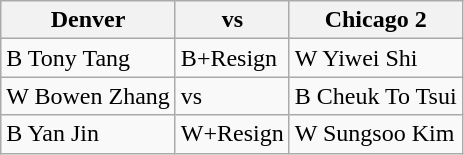<table class="wikitable">
<tr>
<th>Denver</th>
<th>vs</th>
<th>Chicago 2</th>
</tr>
<tr>
<td>B Tony Tang</td>
<td>B+Resign</td>
<td>W Yiwei Shi</td>
</tr>
<tr>
<td>W Bowen Zhang</td>
<td>vs</td>
<td>B Cheuk To Tsui</td>
</tr>
<tr>
<td>B Yan Jin</td>
<td>W+Resign</td>
<td>W Sungsoo Kim</td>
</tr>
</table>
